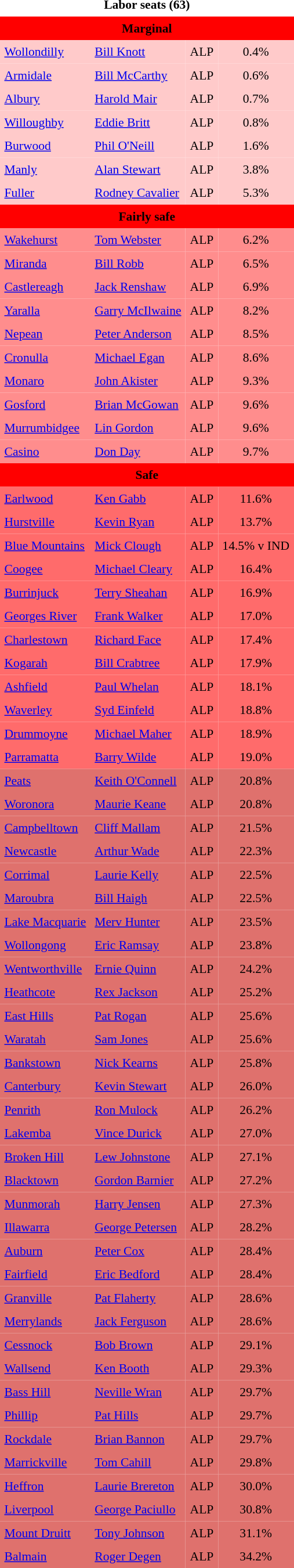<table class="toccolours" cellpadding="5" cellspacing="0" style="float:left; margin-right:.5em; margin-top:.4em; font-size:90%;">
<tr>
<td COLSPAN=4 align="center"><strong>Labor seats (63)</strong></td>
</tr>
<tr>
<td COLSPAN=4 align="center" bgcolor="red"><span><strong>Marginal</strong></span></td>
</tr>
<tr>
<td align="left" bgcolor="FFCACA"><a href='#'>Wollondilly</a></td>
<td align="left" bgcolor="FFCACA"><a href='#'>Bill Knott</a></td>
<td align="left" bgcolor="FFCACA">ALP</td>
<td align="center" bgcolor="FFCACA">0.4%</td>
</tr>
<tr>
<td align="left" bgcolor="FFCACA"><a href='#'>Armidale</a></td>
<td align="left" bgcolor="FFCACA"><a href='#'>Bill McCarthy</a></td>
<td align="left" bgcolor="FFCACA">ALP</td>
<td align="center" bgcolor="FFCACA">0.6%</td>
</tr>
<tr>
<td align="left" bgcolor="FFCACA"><a href='#'>Albury</a></td>
<td align="left" bgcolor="FFCACA"><a href='#'>Harold Mair</a></td>
<td align="left" bgcolor="FFCACA">ALP</td>
<td align="center" bgcolor="FFCACA">0.7%</td>
</tr>
<tr>
<td align="left" bgcolor="FFCACA"><a href='#'>Willoughby</a></td>
<td align="left" bgcolor="FFCACA"><a href='#'>Eddie Britt</a></td>
<td align="left" bgcolor="FFCACA">ALP</td>
<td align="center" bgcolor="FFCACA">0.8%</td>
</tr>
<tr>
<td align="left" bgcolor="FFCACA"><a href='#'>Burwood</a></td>
<td align="left" bgcolor="FFCACA"><a href='#'>Phil O'Neill</a></td>
<td align="left" bgcolor="FFCACA">ALP</td>
<td align="center" bgcolor="FFCACA">1.6%</td>
</tr>
<tr>
<td align="left" bgcolor="FFCACA"><a href='#'>Manly</a></td>
<td align="left" bgcolor="FFCACA"><a href='#'>Alan Stewart</a></td>
<td align="left" bgcolor="FFCACA">ALP</td>
<td align="center" bgcolor="FFCACA">3.8%</td>
</tr>
<tr>
<td align="left" bgcolor="FFCACA"><a href='#'>Fuller</a></td>
<td align="left" bgcolor="FFCACA"><a href='#'>Rodney Cavalier</a></td>
<td align="left" bgcolor="FFCACA">ALP</td>
<td align="center" bgcolor="FFCACA">5.3%</td>
</tr>
<tr>
<td COLSPAN=4 align="center" bgcolor="red"><span><strong>Fairly safe</strong></span></td>
</tr>
<tr>
<td align="left" bgcolor="FF8D8D"><a href='#'>Wakehurst</a></td>
<td align="left" bgcolor="FF8D8D"><a href='#'>Tom Webster</a></td>
<td align="left" bgcolor="FF8D8D">ALP</td>
<td align="center" bgcolor="FF8D8D">6.2%</td>
</tr>
<tr>
<td align="left" bgcolor="FF8D8D"><a href='#'>Miranda</a></td>
<td align="left" bgcolor="FF8D8D"><a href='#'>Bill Robb</a></td>
<td align="left" bgcolor="FF8D8D">ALP</td>
<td align="center" bgcolor="FF8D8D">6.5%</td>
</tr>
<tr>
<td align="left" bgcolor="FF8D8D"><a href='#'>Castlereagh</a></td>
<td align="left" bgcolor="FF8D8D"><a href='#'>Jack Renshaw</a></td>
<td align="left" bgcolor="FF8D8D">ALP</td>
<td align="center" bgcolor="FF8D8D">6.9%</td>
</tr>
<tr>
<td align="left" bgcolor="FF8D8D"><a href='#'>Yaralla</a></td>
<td align="left" bgcolor="FF8D8D"><a href='#'>Garry McIlwaine</a></td>
<td align="left" bgcolor="FF8D8D">ALP</td>
<td align="center" bgcolor="FF8D8D">8.2%</td>
</tr>
<tr>
<td align="left" bgcolor="FF8D8D"><a href='#'>Nepean</a></td>
<td align="left" bgcolor="FF8D8D"><a href='#'>Peter Anderson</a></td>
<td align="left" bgcolor="FF8D8D">ALP</td>
<td align="center" bgcolor="FF8D8D">8.5%</td>
</tr>
<tr>
<td align="left" bgcolor="FF8D8D"><a href='#'>Cronulla</a></td>
<td align="left" bgcolor="FF8D8D"><a href='#'>Michael Egan</a></td>
<td align="left" bgcolor="FF8D8D">ALP</td>
<td align="center" bgcolor="FF8D8D">8.6%</td>
</tr>
<tr>
<td align="left" bgcolor="FF8D8D"><a href='#'>Monaro</a></td>
<td align="left" bgcolor="FF8D8D"><a href='#'>John Akister</a></td>
<td align="left" bgcolor="FF8D8D">ALP</td>
<td align="center" bgcolor="FF8D8D">9.3%</td>
</tr>
<tr>
<td align="left" bgcolor="FF8D8D"><a href='#'>Gosford</a></td>
<td align="left" bgcolor="FF8D8D"><a href='#'>Brian McGowan</a></td>
<td align="left" bgcolor="FF8D8D">ALP</td>
<td align="center" bgcolor="FF8D8D">9.6%</td>
</tr>
<tr>
<td align="left" bgcolor="FF8D8D"><a href='#'>Murrumbidgee</a></td>
<td align="left" bgcolor="FF8D8D"><a href='#'>Lin Gordon</a></td>
<td align="left" bgcolor="FF8D8D">ALP</td>
<td align="center" bgcolor="FF8D8D">9.6%</td>
</tr>
<tr>
<td align="left" bgcolor="FF8D8D"><a href='#'>Casino</a></td>
<td align="left" bgcolor="FF8D8D"><a href='#'>Don Day</a></td>
<td align="left" bgcolor="FF8D8D">ALP</td>
<td align="center" bgcolor="FF8D8D">9.7%</td>
</tr>
<tr>
<td COLSPAN=4 align="center" bgcolor="red"><span><strong>Safe</strong></span></td>
</tr>
<tr>
<td align="left" bgcolor="FF6B6B"><a href='#'>Earlwood</a></td>
<td align="left" bgcolor="FF6B6B"><a href='#'>Ken Gabb</a></td>
<td align="left" bgcolor="FF6B6B">ALP</td>
<td align="center" bgcolor="FF6B6B">11.6%</td>
</tr>
<tr>
<td align="left" bgcolor="FF6B6B"><a href='#'>Hurstville</a></td>
<td align="left" bgcolor="FF6B6B"><a href='#'>Kevin Ryan</a></td>
<td align="left" bgcolor="FF6B6B">ALP</td>
<td align="center" bgcolor="FF6B6B">13.7%</td>
</tr>
<tr>
<td align="left" bgcolor="FF6B6B"><a href='#'>Blue Mountains</a></td>
<td align="left" bgcolor="FF6B6B"><a href='#'>Mick Clough</a></td>
<td align="left" bgcolor="FF6B6B">ALP</td>
<td align="center" bgcolor="FF6B6B">14.5% v IND</td>
</tr>
<tr>
<td align="left" bgcolor="FF6B6B"><a href='#'>Coogee</a></td>
<td align="left" bgcolor="FF6B6B"><a href='#'>Michael Cleary</a></td>
<td align="left" bgcolor="FF6B6B">ALP</td>
<td align="center" bgcolor="FF6B6B">16.4%</td>
</tr>
<tr>
<td align="left" bgcolor="FF6B6B"><a href='#'>Burrinjuck</a></td>
<td align="left" bgcolor="FF6B6B"><a href='#'>Terry Sheahan</a></td>
<td align="left" bgcolor="FF6B6B">ALP</td>
<td align="center" bgcolor="FF6B6B">16.9%</td>
</tr>
<tr>
<td align="left" bgcolor="FF6B6B"><a href='#'>Georges River</a></td>
<td align="left" bgcolor="FF6B6B"><a href='#'>Frank Walker</a></td>
<td align="left" bgcolor="FF6B6B">ALP</td>
<td align="center" bgcolor="FF6B6B">17.0%</td>
</tr>
<tr>
<td align="left" bgcolor="FF6B6B"><a href='#'>Charlestown</a></td>
<td align="left" bgcolor="FF6B6B"><a href='#'>Richard Face</a></td>
<td align="left" bgcolor="FF6B6B">ALP</td>
<td align="center" bgcolor="FF6B6B">17.4%</td>
</tr>
<tr>
<td align="left" bgcolor="FF6B6B"><a href='#'>Kogarah</a></td>
<td align="left" bgcolor="FF6B6B"><a href='#'>Bill Crabtree</a></td>
<td align="left" bgcolor="FF6B6B">ALP</td>
<td align="center" bgcolor="FF6B6B">17.9%</td>
</tr>
<tr>
<td align="left" bgcolor="FF6B6B"><a href='#'>Ashfield</a></td>
<td align="left" bgcolor="FF6B6B"><a href='#'>Paul Whelan</a></td>
<td align="left" bgcolor="FF6B6B">ALP</td>
<td align="center" bgcolor="FF6B6B">18.1%</td>
</tr>
<tr>
<td align="left" bgcolor="FF6B6B"><a href='#'>Waverley</a></td>
<td align="left" bgcolor="FF6B6B"><a href='#'>Syd Einfeld</a></td>
<td align="left" bgcolor="FF6B6B">ALP</td>
<td align="center" bgcolor="FF6B6B">18.8%</td>
</tr>
<tr>
<td align="left" bgcolor="FF6B6B"><a href='#'>Drummoyne</a></td>
<td align="left" bgcolor="FF6B6B"><a href='#'>Michael Maher</a></td>
<td align="left" bgcolor="FF6B6B">ALP</td>
<td align="center" bgcolor="FF6B6B">18.9%</td>
</tr>
<tr>
<td align="left" bgcolor="FF6B6B"><a href='#'>Parramatta</a></td>
<td align="left" bgcolor="FF6B6B"><a href='#'>Barry Wilde</a></td>
<td align="left" bgcolor="FF6B6B">ALP</td>
<td align="center" bgcolor="FF6B6B">19.0%</td>
</tr>
<tr>
<td align="left" bgcolor="DF716D"><a href='#'>Peats</a></td>
<td align="left" bgcolor="DF716D"><a href='#'>Keith O'Connell</a></td>
<td align="left" bgcolor="DF716D">ALP</td>
<td align="center" bgcolor="DF716D">20.8%</td>
</tr>
<tr>
<td align="left" bgcolor="DF716D"><a href='#'>Woronora</a></td>
<td align="left" bgcolor="DF716D"><a href='#'>Maurie Keane</a></td>
<td align="left" bgcolor="DF716D">ALP</td>
<td align="center" bgcolor="DF716D">20.8%</td>
</tr>
<tr>
<td align="left" bgcolor="DF716D"><a href='#'>Campbelltown</a></td>
<td align="left" bgcolor="DF716D"><a href='#'>Cliff Mallam</a></td>
<td align="left" bgcolor="DF716D">ALP</td>
<td align="center" bgcolor="DF716D">21.5%</td>
</tr>
<tr>
<td align="left" bgcolor="DF716D"><a href='#'>Newcastle</a></td>
<td align="left" bgcolor="DF716D"><a href='#'>Arthur Wade</a></td>
<td align="left" bgcolor="DF716D">ALP</td>
<td align="center" bgcolor="DF716D">22.3%</td>
</tr>
<tr>
<td align="left" bgcolor="DF716D"><a href='#'>Corrimal</a></td>
<td align="left" bgcolor="DF716D"><a href='#'>Laurie Kelly</a></td>
<td align="left" bgcolor="DF716D">ALP</td>
<td align="center" bgcolor="DF716D">22.5%</td>
</tr>
<tr>
<td align="left" bgcolor="DF716D"><a href='#'>Maroubra</a></td>
<td align="left" bgcolor="DF716D"><a href='#'>Bill Haigh</a></td>
<td align="left" bgcolor="DF716D">ALP</td>
<td align="center" bgcolor="DF716D">22.5%</td>
</tr>
<tr>
<td align="left" bgcolor="DF716D"><a href='#'>Lake Macquarie</a></td>
<td align="left" bgcolor="DF716D"><a href='#'>Merv Hunter</a></td>
<td align="left" bgcolor="DF716D">ALP</td>
<td align="center" bgcolor="DF716D">23.5%</td>
</tr>
<tr>
<td align="left" bgcolor="DF716D"><a href='#'>Wollongong</a></td>
<td align="left" bgcolor="DF716D"><a href='#'>Eric Ramsay</a></td>
<td align="left" bgcolor="DF716D">ALP</td>
<td align="center" bgcolor="DF716D">23.8%</td>
</tr>
<tr>
<td align="left" bgcolor="DF716D"><a href='#'>Wentworthville</a></td>
<td align="left" bgcolor="DF716D"><a href='#'>Ernie Quinn</a></td>
<td align="left" bgcolor="DF716D">ALP</td>
<td align="center" bgcolor="DF716D">24.2%</td>
</tr>
<tr>
<td align="left" bgcolor="DF716D"><a href='#'>Heathcote</a></td>
<td align="left" bgcolor="DF716D"><a href='#'>Rex Jackson</a></td>
<td align="left" bgcolor="DF716D">ALP</td>
<td align="center" bgcolor="DF716D">25.2%</td>
</tr>
<tr>
<td align="left" bgcolor="DF716D"><a href='#'>East Hills</a></td>
<td align="left" bgcolor="DF716D"><a href='#'>Pat Rogan</a></td>
<td align="left" bgcolor="DF716D">ALP</td>
<td align="center" bgcolor="DF716D">25.6%</td>
</tr>
<tr>
<td align="left" bgcolor="DF716D"><a href='#'>Waratah</a></td>
<td align="left" bgcolor="DF716D"><a href='#'>Sam Jones</a></td>
<td align="left" bgcolor="DF716D">ALP</td>
<td align="center" bgcolor="DF716D">25.6%</td>
</tr>
<tr>
<td align="left" bgcolor="DF716D"><a href='#'>Bankstown</a></td>
<td align="left" bgcolor="DF716D"><a href='#'>Nick Kearns</a></td>
<td align="left" bgcolor="DF716D">ALP</td>
<td align="center" bgcolor="DF716D">25.8%</td>
</tr>
<tr>
<td align="left" bgcolor="DF716D"><a href='#'>Canterbury</a></td>
<td align="left" bgcolor="DF716D"><a href='#'>Kevin Stewart</a></td>
<td align="left" bgcolor="DF716D">ALP</td>
<td align="center" bgcolor="DF716D">26.0%</td>
</tr>
<tr>
<td align="left" bgcolor="DF716D"><a href='#'>Penrith</a></td>
<td align="left" bgcolor="DF716D"><a href='#'>Ron Mulock</a></td>
<td align="left" bgcolor="DF716D">ALP</td>
<td align="center" bgcolor="DF716D">26.2%</td>
</tr>
<tr>
<td align="left" bgcolor="DF716D"><a href='#'>Lakemba</a></td>
<td align="left" bgcolor="DF716D"><a href='#'>Vince Durick</a></td>
<td align="left" bgcolor="DF716D">ALP</td>
<td align="center" bgcolor="DF716D">27.0%</td>
</tr>
<tr>
<td align="left" bgcolor="DF716D"><a href='#'>Broken Hill</a></td>
<td align="left" bgcolor="DF716D"><a href='#'>Lew Johnstone</a></td>
<td align="left" bgcolor="DF716D">ALP</td>
<td align="center" bgcolor="DF716D">27.1%</td>
</tr>
<tr>
<td align="left" bgcolor="DF716D"><a href='#'>Blacktown</a></td>
<td align="left" bgcolor="DF716D"><a href='#'>Gordon Barnier</a></td>
<td align="left" bgcolor="DF716D">ALP</td>
<td align="center" bgcolor="DF716D">27.2%</td>
</tr>
<tr>
<td align="left" bgcolor="DF716D"><a href='#'>Munmorah</a></td>
<td align="left" bgcolor="DF716D"><a href='#'>Harry Jensen</a></td>
<td align="left" bgcolor="DF716D">ALP</td>
<td align="center" bgcolor="DF716D">27.3%</td>
</tr>
<tr>
<td align="left" bgcolor="DF716D"><a href='#'>Illawarra</a></td>
<td align="left" bgcolor="DF716D"><a href='#'>George Petersen</a></td>
<td align="left" bgcolor="DF716D">ALP</td>
<td align="center" bgcolor="DF716D">28.2%</td>
</tr>
<tr>
<td align="left" bgcolor="DF716D"><a href='#'>Auburn</a></td>
<td align="left" bgcolor="DF716D"><a href='#'>Peter Cox</a></td>
<td align="left" bgcolor="DF716D">ALP</td>
<td align="center" bgcolor="DF716D">28.4%</td>
</tr>
<tr>
<td align="left" bgcolor="DF716D"><a href='#'>Fairfield</a></td>
<td align="left" bgcolor="DF716D"><a href='#'>Eric Bedford</a></td>
<td align="left" bgcolor="DF716D">ALP</td>
<td align="center" bgcolor="DF716D">28.4%</td>
</tr>
<tr>
<td align="left" bgcolor="DF716D"><a href='#'>Granville</a></td>
<td align="left" bgcolor="DF716D"><a href='#'>Pat Flaherty</a></td>
<td align="left" bgcolor="DF716D">ALP</td>
<td align="center" bgcolor="DF716D">28.6%</td>
</tr>
<tr>
<td align="left" bgcolor="DF716D"><a href='#'>Merrylands</a></td>
<td align="left" bgcolor="DF716D"><a href='#'>Jack Ferguson</a></td>
<td align="left" bgcolor="DF716D">ALP</td>
<td align="center" bgcolor="DF716D">28.6%</td>
</tr>
<tr>
<td align="left" bgcolor="DF716D"><a href='#'>Cessnock</a></td>
<td align="left" bgcolor="DF716D"><a href='#'>Bob Brown</a></td>
<td align="left" bgcolor="DF716D">ALP</td>
<td align="center" bgcolor="DF716D">29.1%</td>
</tr>
<tr>
<td align="left" bgcolor="DF716D"><a href='#'>Wallsend</a></td>
<td align="left" bgcolor="DF716D"><a href='#'>Ken Booth</a></td>
<td align="left" bgcolor="DF716D">ALP</td>
<td align="center" bgcolor="DF716D">29.3%</td>
</tr>
<tr>
<td align="left" bgcolor="DF716D"><a href='#'>Bass Hill</a></td>
<td align="left" bgcolor="DF716D"><a href='#'>Neville Wran</a></td>
<td align="left" bgcolor="DF716D">ALP</td>
<td align="center" bgcolor="DF716D">29.7%</td>
</tr>
<tr>
<td align="left" bgcolor="DF716D"><a href='#'>Phillip</a></td>
<td align="left" bgcolor="DF716D"><a href='#'>Pat Hills</a></td>
<td align="left" bgcolor="DF716D">ALP</td>
<td align="center" bgcolor="DF716D">29.7%</td>
</tr>
<tr>
<td align="left" bgcolor="DF716D"><a href='#'>Rockdale</a></td>
<td align="left" bgcolor="DF716D"><a href='#'>Brian Bannon</a></td>
<td align="left" bgcolor="DF716D">ALP</td>
<td align="center" bgcolor="DF716D">29.7%</td>
</tr>
<tr>
<td align="left" bgcolor="DF716D"><a href='#'>Marrickville</a></td>
<td align="left" bgcolor="DF716D"><a href='#'>Tom Cahill</a></td>
<td align="left" bgcolor="DF716D">ALP</td>
<td align="center" bgcolor="DF716D">29.8%</td>
</tr>
<tr>
<td align="left" bgcolor="DF716D"><a href='#'>Heffron</a></td>
<td align="left" bgcolor="DF716D"><a href='#'>Laurie Brereton</a></td>
<td align="left" bgcolor="DF716D">ALP</td>
<td align="center" bgcolor="DF716D">30.0%</td>
</tr>
<tr>
<td align="left" bgcolor="DF716D"><a href='#'>Liverpool</a></td>
<td align="left" bgcolor="DF716D"><a href='#'>George Paciullo</a></td>
<td align="left" bgcolor="DF716D">ALP</td>
<td align="center" bgcolor="DF716D">30.8%</td>
</tr>
<tr>
<td align="left" bgcolor="DF716D"><a href='#'>Mount Druitt</a></td>
<td align="left" bgcolor="DF716D"><a href='#'>Tony Johnson</a></td>
<td align="left" bgcolor="DF716D">ALP</td>
<td align="center" bgcolor="DF716D">31.1%</td>
</tr>
<tr>
<td align="left" bgcolor="DF716D"><a href='#'>Balmain</a></td>
<td align="left" bgcolor="DF716D"><a href='#'>Roger Degen</a></td>
<td align="left" bgcolor="DF716D">ALP</td>
<td align="center" bgcolor="DF716D">34.2%</td>
</tr>
<tr>
</tr>
</table>
